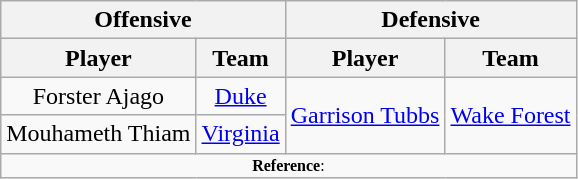<table class="wikitable" style="text-align: center;">
<tr>
<th colspan="2">Offensive</th>
<th colspan="2">Defensive</th>
</tr>
<tr>
<th>Player</th>
<th>Team</th>
<th>Player</th>
<th>Team</th>
</tr>
<tr>
<td>Forster Ajago</td>
<td><a href='#'>Duke</a></td>
<td rowspan=2><a href='#'>Garrison Tubbs</a></td>
<td rowspan=2><a href='#'>Wake Forest</a></td>
</tr>
<tr>
<td>Mouhameth Thiam</td>
<td><a href='#'>Virginia</a></td>
</tr>
<tr>
<td colspan="4"  style="font-size:8pt; text-align:center;"><strong>Reference</strong>:</td>
</tr>
</table>
